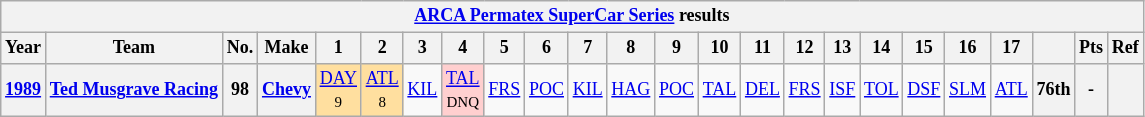<table class="wikitable" style="text-align:center; font-size:75%">
<tr>
<th colspan=45><a href='#'>ARCA Permatex SuperCar Series</a> results</th>
</tr>
<tr>
<th>Year</th>
<th>Team</th>
<th>No.</th>
<th>Make</th>
<th>1</th>
<th>2</th>
<th>3</th>
<th>4</th>
<th>5</th>
<th>6</th>
<th>7</th>
<th>8</th>
<th>9</th>
<th>10</th>
<th>11</th>
<th>12</th>
<th>13</th>
<th>14</th>
<th>15</th>
<th>16</th>
<th>17</th>
<th></th>
<th>Pts</th>
<th>Ref</th>
</tr>
<tr>
<th><a href='#'>1989</a></th>
<th><a href='#'>Ted Musgrave Racing</a></th>
<th>98</th>
<th><a href='#'>Chevy</a></th>
<td style="background:#FFDF9F;"><a href='#'>DAY</a><br><small>9</small></td>
<td style="background:#FFDF9F;"><a href='#'>ATL</a><br><small>8</small></td>
<td><a href='#'>KIL</a></td>
<td style="background:#FFCFCF;"><a href='#'>TAL</a><br><small>DNQ</small></td>
<td><a href='#'>FRS</a></td>
<td><a href='#'>POC</a></td>
<td><a href='#'>KIL</a></td>
<td><a href='#'>HAG</a></td>
<td><a href='#'>POC</a></td>
<td><a href='#'>TAL</a></td>
<td><a href='#'>DEL</a></td>
<td><a href='#'>FRS</a></td>
<td><a href='#'>ISF</a></td>
<td><a href='#'>TOL</a></td>
<td><a href='#'>DSF</a></td>
<td><a href='#'>SLM</a></td>
<td><a href='#'>ATL</a></td>
<th>76th</th>
<th>-</th>
<th></th>
</tr>
</table>
